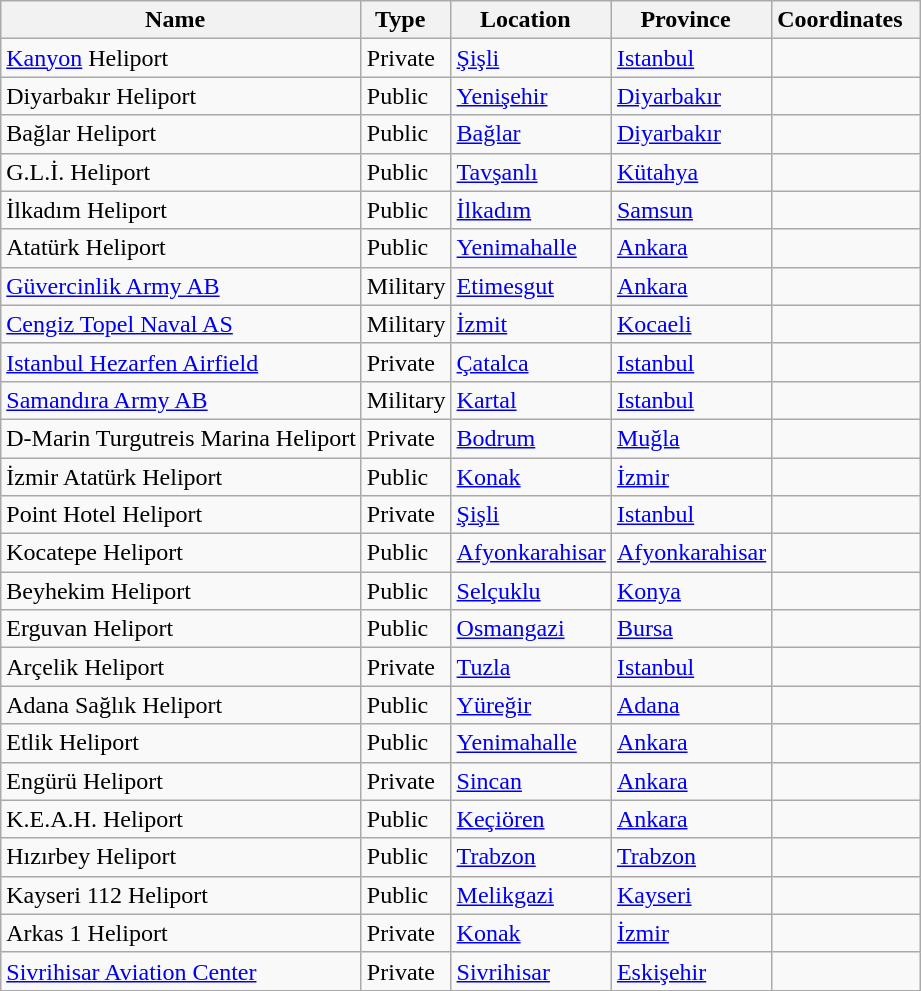<table class="wikitable sortable" style="width:auto;">
<tr>
<th width="*"><strong>Name</strong>  </th>
<th width="*"><strong>Type</strong>  </th>
<th width="*"><strong>Location</strong>  </th>
<th width="*"><strong>Province</strong>  </th>
<th width="*" class=unsortable><strong>Coordinates</strong>  </th>
</tr>
<tr>
<td><a href='#'>Kanyon</a> Heliport</td>
<td>Private</td>
<td><a href='#'>Şişli</a></td>
<td><a href='#'>Istanbul</a></td>
<td></td>
</tr>
<tr>
<td>Diyarbakır Heliport</td>
<td>Public</td>
<td><a href='#'>Yenişehir</a></td>
<td><a href='#'>Diyarbakır</a></td>
<td></td>
</tr>
<tr>
<td>Bağlar Heliport</td>
<td>Public</td>
<td><a href='#'>Bağlar</a></td>
<td><a href='#'>Diyarbakır</a></td>
<td></td>
</tr>
<tr>
<td>G.L.İ. Heliport</td>
<td>Public</td>
<td><a href='#'>Tavşanlı</a></td>
<td><a href='#'>Kütahya</a></td>
<td></td>
</tr>
<tr>
<td>İlkadım Heliport</td>
<td>Public</td>
<td><a href='#'>İlkadım</a></td>
<td><a href='#'>Samsun</a></td>
<td></td>
</tr>
<tr>
<td>Atatürk Heliport</td>
<td>Public</td>
<td><a href='#'>Yenimahalle</a></td>
<td><a href='#'>Ankara</a></td>
<td></td>
</tr>
<tr>
<td><a href='#'>Güvercinlik Army AB</a></td>
<td>Military</td>
<td><a href='#'>Etimesgut</a></td>
<td><a href='#'>Ankara</a></td>
<td></td>
</tr>
<tr>
<td><a href='#'>Cengiz Topel Naval AS</a></td>
<td>Military</td>
<td><a href='#'>İzmit</a></td>
<td><a href='#'>Kocaeli</a></td>
<td></td>
</tr>
<tr>
<td><a href='#'>Istanbul Hezarfen Airfield</a></td>
<td>Private</td>
<td><a href='#'>Çatalca</a></td>
<td><a href='#'>Istanbul</a></td>
<td></td>
</tr>
<tr>
<td><a href='#'>Samandıra Army AB</a></td>
<td>Military</td>
<td><a href='#'>Kartal</a></td>
<td><a href='#'>Istanbul</a></td>
<td></td>
</tr>
<tr>
<td>D-Marin Turgutreis Marina Heliport</td>
<td>Private</td>
<td><a href='#'>Bodrum</a></td>
<td><a href='#'>Muğla</a></td>
<td></td>
</tr>
<tr>
<td>İzmir Atatürk Heliport</td>
<td>Public</td>
<td><a href='#'>Konak</a></td>
<td><a href='#'>İzmir</a></td>
<td></td>
</tr>
<tr>
<td>Point Hotel Heliport</td>
<td>Private</td>
<td><a href='#'>Şişli</a></td>
<td><a href='#'>Istanbul</a></td>
<td></td>
</tr>
<tr>
<td>Kocatepe Heliport</td>
<td>Public</td>
<td><a href='#'>Afyonkarahisar</a></td>
<td><a href='#'>Afyonkarahisar</a></td>
<td></td>
</tr>
<tr>
<td>Beyhekim Heliport</td>
<td>Public</td>
<td><a href='#'>Selçuklu</a></td>
<td><a href='#'>Konya</a></td>
<td></td>
</tr>
<tr>
<td>Erguvan Heliport</td>
<td>Public</td>
<td><a href='#'>Osmangazi</a></td>
<td><a href='#'>Bursa</a></td>
<td></td>
</tr>
<tr>
<td>Arçelik Heliport</td>
<td>Private</td>
<td><a href='#'>Tuzla</a></td>
<td><a href='#'>Istanbul</a></td>
<td></td>
</tr>
<tr>
<td>Adana Sağlık Heliport</td>
<td>Public</td>
<td><a href='#'>Yüreğir</a></td>
<td><a href='#'>Adana</a></td>
<td></td>
</tr>
<tr>
<td>Etlik Heliport</td>
<td>Public</td>
<td><a href='#'>Yenimahalle</a></td>
<td><a href='#'>Ankara</a></td>
<td></td>
</tr>
<tr>
<td>Engürü Heliport</td>
<td>Private</td>
<td><a href='#'>Sincan</a></td>
<td><a href='#'>Ankara</a></td>
<td></td>
</tr>
<tr>
<td>K.E.A.H. Heliport</td>
<td>Public</td>
<td><a href='#'>Keçiören</a></td>
<td><a href='#'>Ankara</a></td>
<td></td>
</tr>
<tr>
<td>Hızırbey Heliport</td>
<td>Public</td>
<td><a href='#'>Trabzon</a></td>
<td><a href='#'>Trabzon</a></td>
<td></td>
</tr>
<tr>
<td>Kayseri 112 Heliport</td>
<td>Public</td>
<td><a href='#'>Melikgazi</a></td>
<td><a href='#'>Kayseri</a></td>
<td></td>
</tr>
<tr>
<td>Arkas 1 Heliport</td>
<td>Private</td>
<td><a href='#'>Konak</a></td>
<td><a href='#'>İzmir</a></td>
<td></td>
</tr>
<tr>
<td><a href='#'>Sivrihisar Aviation Center</a></td>
<td>Private</td>
<td><a href='#'>Sivrihisar</a></td>
<td><a href='#'>Eskişehir</a></td>
<td></td>
</tr>
<tr>
</tr>
</table>
